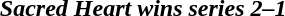<table class="noborder" style="text-align: center; border: none; width: 100%">
<tr>
<th width="97%"><em>Sacred Heart wins series 2–1</em></th>
<th width="3%"></th>
</tr>
</table>
